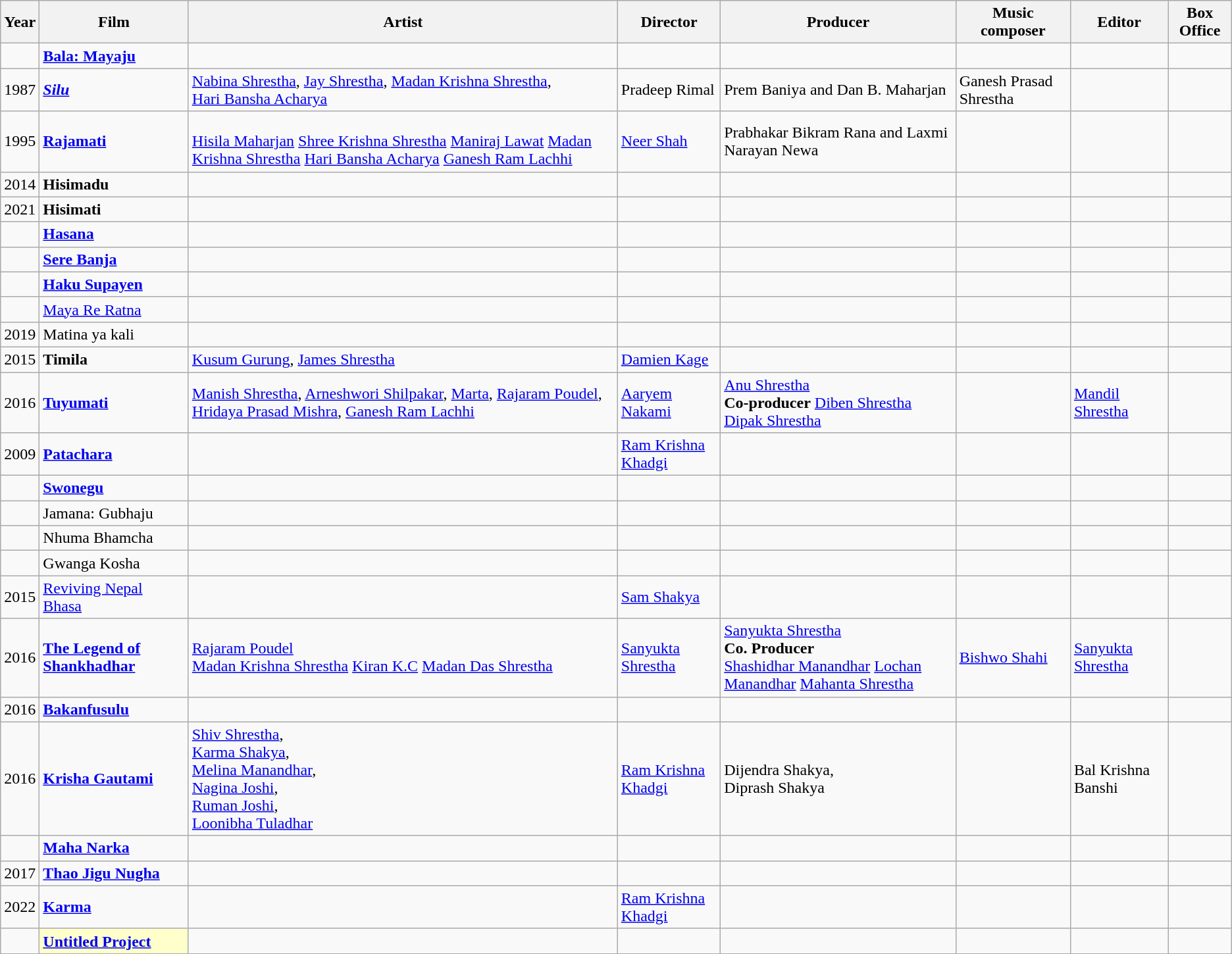<table class="wikitable sortable">
<tr>
<th>Year</th>
<th>Film</th>
<th>Artist</th>
<th>Director</th>
<th>Producer</th>
<th>Music composer</th>
<th>Editor</th>
<th>Box Office</th>
</tr>
<tr>
<td></td>
<td><strong><a href='#'>Bala: Mayaju</a></strong></td>
<td></td>
<td></td>
<td></td>
<td></td>
<td></td>
<td></td>
</tr>
<tr>
<td>1987</td>
<td><strong><a href='#'><em>Silu</em></a></strong></td>
<td><a href='#'>Nabina Shrestha</a>, <a href='#'>Jay Shrestha</a>, <a href='#'>Madan Krishna Shrestha</a>,<br><a href='#'>Hari Bansha Acharya</a></td>
<td>Pradeep Rimal</td>
<td>Prem Baniya and Dan B. Maharjan</td>
<td>Ganesh Prasad Shrestha</td>
<td></td>
<td></td>
</tr>
<tr>
<td>1995</td>
<td><strong><a href='#'>Rajamati</a></strong></td>
<td><br><a href='#'>Hisila Maharjan</a>
<a href='#'>Shree Krishna Shrestha</a>
<a href='#'>Maniraj Lawat</a>
<a href='#'>Madan Krishna Shrestha</a>
<a href='#'>Hari Bansha Acharya</a>
<a href='#'>Ganesh Ram Lachhi</a></td>
<td><a href='#'>Neer Shah</a></td>
<td>Prabhakar Bikram Rana and Laxmi Narayan Newa</td>
<td></td>
<td></td>
<td></td>
</tr>
<tr>
<td>2014</td>
<td><strong>Hisimadu</strong></td>
<td></td>
<td></td>
<td></td>
<td></td>
<td></td>
<td></td>
</tr>
<tr>
<td>2021</td>
<td><strong>Hisimati</strong></td>
<td></td>
<td></td>
<td></td>
<td></td>
<td></td>
<td></td>
</tr>
<tr>
<td></td>
<td><strong><a href='#'>Hasana</a></strong></td>
<td></td>
<td></td>
<td></td>
<td></td>
<td></td>
<td></td>
</tr>
<tr>
<td></td>
<td><strong><a href='#'>Sere Banja</a></strong></td>
<td></td>
<td></td>
<td></td>
<td></td>
<td></td>
<td></td>
</tr>
<tr>
<td></td>
<td><strong><a href='#'>Haku Supayen</a></strong></td>
<td></td>
<td></td>
<td></td>
<td></td>
<td></td>
<td></td>
</tr>
<tr>
<td></td>
<td><a href='#'>Maya Re Ratna</a></td>
<td></td>
<td></td>
<td></td>
<td></td>
<td></td>
<td></td>
</tr>
<tr>
<td>2019</td>
<td>Matina ya kali</td>
<td></td>
<td></td>
<td></td>
<td></td>
<td></td>
<td></td>
</tr>
<tr>
<td>2015</td>
<td><strong>Timila</strong></td>
<td><a href='#'>Kusum Gurung</a>, <a href='#'>James Shrestha</a></td>
<td><a href='#'>Damien Kage</a></td>
<td></td>
<td></td>
<td></td>
<td></td>
</tr>
<tr>
<td>2016</td>
<td><strong><a href='#'>Tuyumati</a></strong></td>
<td><a href='#'>Manish Shrestha</a>, <a href='#'>Arneshwori Shilpakar</a>, <a href='#'>Marta</a>, <a href='#'>Rajaram Poudel</a>, <a href='#'>Hridaya Prasad Mishra</a>, <a href='#'>Ganesh Ram Lachhi</a></td>
<td><a href='#'>Aaryem Nakami</a></td>
<td><a href='#'>Anu Shrestha</a><br><strong>Co-producer</strong>
<a href='#'>Diben Shrestha</a>
<a href='#'>Dipak Shrestha</a></td>
<td></td>
<td><a href='#'>Mandil Shrestha</a></td>
<td></td>
</tr>
<tr>
<td>2009</td>
<td><strong><a href='#'>Patachara</a></strong></td>
<td></td>
<td><a href='#'>Ram Krishna Khadgi</a></td>
<td></td>
<td></td>
<td></td>
<td></td>
</tr>
<tr>
<td></td>
<td><strong><a href='#'>Swonegu</a></strong></td>
<td></td>
<td></td>
<td></td>
<td></td>
<td></td>
<td></td>
</tr>
<tr>
<td></td>
<td>Jamana: Gubhaju</td>
<td></td>
<td></td>
<td></td>
<td></td>
<td></td>
<td></td>
</tr>
<tr>
<td></td>
<td>Nhuma Bhamcha</td>
<td></td>
<td></td>
<td></td>
<td></td>
<td></td>
<td></td>
</tr>
<tr>
<td></td>
<td>Gwanga Kosha</td>
<td></td>
<td></td>
<td></td>
<td></td>
<td></td>
<td></td>
</tr>
<tr>
<td>2015</td>
<td><a href='#'>Reviving Nepal Bhasa</a></td>
<td></td>
<td><a href='#'>Sam Shakya</a></td>
<td></td>
<td></td>
<td></td>
<td></td>
</tr>
<tr>
<td>2016</td>
<td><strong><a href='#'>The Legend of Shankhadhar</a></strong></td>
<td><a href='#'>Rajaram Poudel</a><br><a href='#'>Madan Krishna Shrestha</a>
<a href='#'>Kiran K.C</a>
<a href='#'>Madan Das Shrestha</a></td>
<td><a href='#'>Sanyukta Shrestha</a></td>
<td><a href='#'>Sanyukta Shrestha</a><br><strong>Co. Producer</strong><br><a href='#'>Shashidhar Manandhar</a>
<a href='#'>Lochan Manandhar</a>
<a href='#'>Mahanta Shrestha</a></td>
<td><a href='#'>Bishwo Shahi</a></td>
<td><a href='#'>Sanyukta Shrestha</a></td>
<td></td>
</tr>
<tr>
<td>2016</td>
<td><strong><a href='#'>Bakanfusulu</a></strong></td>
<td></td>
<td></td>
<td></td>
<td></td>
<td></td>
<td></td>
</tr>
<tr>
<td>2016</td>
<td><strong><a href='#'>Krisha Gautami</a></strong></td>
<td><a href='#'>Shiv Shrestha</a>,<br> <a href='#'>Karma Shakya</a>,<br> <a href='#'>Melina Manandhar</a>,<br> <a href='#'>Nagina Joshi</a>,<br> <a href='#'>Ruman Joshi</a>,<br> <a href='#'>Loonibha Tuladhar</a></td>
<td><a href='#'>Ram Krishna Khadgi</a></td>
<td>Dijendra Shakya,<br>Diprash Shakya</td>
<td></td>
<td>Bal Krishna Banshi</td>
<td></td>
</tr>
<tr>
<td></td>
<td><strong><a href='#'>Maha Narka</a></strong></td>
<td></td>
<td></td>
<td></td>
<td></td>
<td></td>
<td></td>
</tr>
<tr>
<td>2017</td>
<td><strong><a href='#'>Thao Jigu Nugha</a></strong></td>
<td></td>
<td></td>
<td></td>
<td></td>
<td></td>
<td></td>
</tr>
<tr>
<td>2022</td>
<td><strong><a href='#'> Karma</a></strong></td>
<td></td>
<td><a href='#'>Ram Krishna Khadgi</a></td>
<td></td>
<td></td>
<td></td>
<td></td>
</tr>
<tr>
<td></td>
<td scope="row" style="background:#ffc;"><strong><a href='#'>Untitled Project</a></strong></td>
<td></td>
<td></td>
<td></td>
<td></td>
<td></td>
<td></td>
</tr>
</table>
